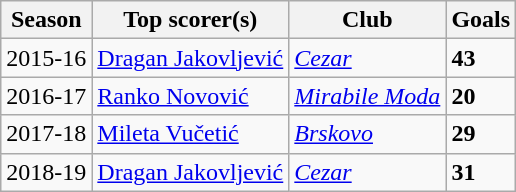<table class="wikitable sortable" style="text-align: left">
<tr>
<th>Season</th>
<th>Top scorer(s)</th>
<th>Club</th>
<th>Goals</th>
</tr>
<tr>
<td>2015-16</td>
<td> <a href='#'>Dragan Jakovljević</a></td>
<td><em><a href='#'>Cezar</a></em></td>
<td><strong>43</strong></td>
</tr>
<tr>
<td>2016-17</td>
<td> <a href='#'>Ranko Novović</a></td>
<td><em><a href='#'>Mirabile Moda</a></em></td>
<td><strong>20</strong></td>
</tr>
<tr>
<td>2017-18</td>
<td> <a href='#'>Mileta Vučetić</a></td>
<td><em><a href='#'>Brskovo</a></em></td>
<td><strong>29</strong></td>
</tr>
<tr>
<td>2018-19</td>
<td> <a href='#'>Dragan Jakovljević</a></td>
<td><em><a href='#'>Cezar</a></em></td>
<td><strong>31</strong></td>
</tr>
</table>
